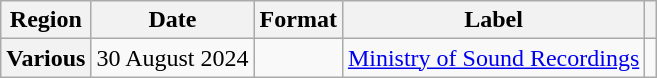<table class="wikitable plainrowheaders">
<tr>
<th scope="col">Region</th>
<th scope="col">Date</th>
<th scope="col">Format</th>
<th scope="col">Label</th>
<th scope="col"></th>
</tr>
<tr>
<th scope="row">Various</th>
<td>30 August 2024</td>
<td></td>
<td><a href='#'>Ministry of Sound Recordings</a></td>
<td style="text-align:center;"></td>
</tr>
</table>
